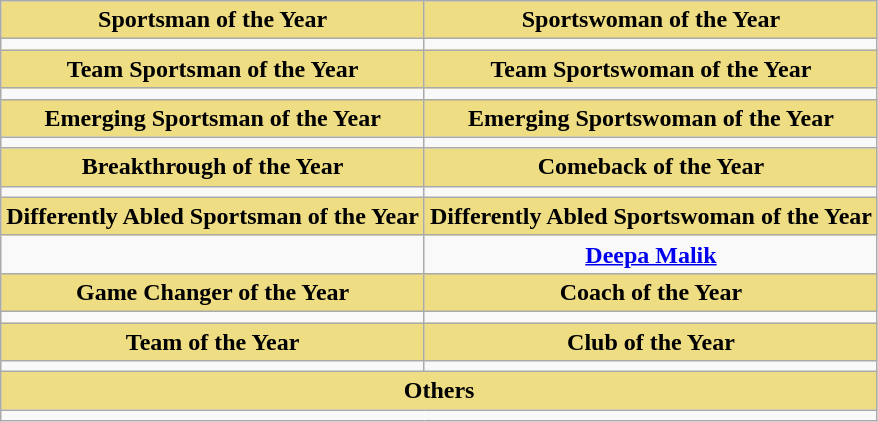<table class="wikitable" style="text-align:center;">
<tr>
<th style="background:#EEDD82;">Sportsman of the Year</th>
<th style="background:#EEDD82;">Sportswoman of the Year</th>
</tr>
<tr>
<td></td>
<td></td>
</tr>
<tr>
<th style="background:#EEDD82;">Team Sportsman of the Year</th>
<th style="background:#EEDD82;">Team Sportswoman of the Year</th>
</tr>
<tr>
<td></td>
<td></td>
</tr>
<tr>
<th style="background:#EEDD82;">Emerging Sportsman of the Year</th>
<th style="background:#EEDD82;">Emerging Sportswoman of the Year</th>
</tr>
<tr>
<td></td>
<td></td>
</tr>
<tr>
<th style="background:#EEDD82;">Breakthrough of the Year</th>
<th style="background:#EEDD82;">Comeback of the Year</th>
</tr>
<tr>
<td></td>
<td></td>
</tr>
<tr>
<th style="background:#EEDD82;">Differently Abled Sportsman of the Year</th>
<th style="background:#EEDD82;">Differently Abled Sportswoman of the Year</th>
</tr>
<tr>
<td></td>
<td><strong><a href='#'>Deepa Malik</a></strong></td>
</tr>
<tr>
<th style="background:#EEDD82;">Game Changer of the Year</th>
<th style="background:#EEDD82;">Coach of the Year</th>
</tr>
<tr>
<td></td>
<td></td>
</tr>
<tr>
<th style="background:#EEDD82;">Team of the Year</th>
<th style="background:#EEDD82;">Club of the Year</th>
</tr>
<tr>
<td></td>
<td></td>
</tr>
<tr>
<th colspan=2 style="background:#EEDD82;">Others</th>
</tr>
<tr>
<td colspan=2></td>
</tr>
</table>
